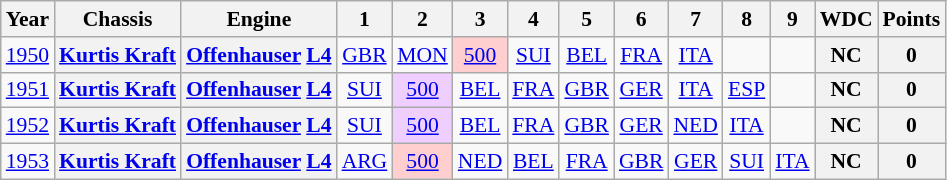<table class="wikitable" style="text-align:center; font-size:90%">
<tr>
<th>Year</th>
<th>Chassis</th>
<th>Engine</th>
<th>1</th>
<th>2</th>
<th>3</th>
<th>4</th>
<th>5</th>
<th>6</th>
<th>7</th>
<th>8</th>
<th>9</th>
<th>WDC</th>
<th>Points</th>
</tr>
<tr>
<td><a href='#'>1950</a></td>
<th><a href='#'>Kurtis Kraft</a></th>
<th><a href='#'>Offenhauser</a> <a href='#'>L4</a></th>
<td><a href='#'>GBR</a></td>
<td><a href='#'>MON</a></td>
<td style="background:#ffcfcf;"><a href='#'>500</a><br></td>
<td><a href='#'>SUI</a></td>
<td><a href='#'>BEL</a></td>
<td><a href='#'>FRA</a></td>
<td><a href='#'>ITA</a></td>
<td></td>
<td></td>
<th>NC</th>
<th>0</th>
</tr>
<tr>
<td><a href='#'>1951</a></td>
<th><a href='#'>Kurtis Kraft</a></th>
<th><a href='#'>Offenhauser</a> <a href='#'>L4</a></th>
<td><a href='#'>SUI</a></td>
<td style="background:#EFCFFF;"><a href='#'>500</a><br></td>
<td><a href='#'>BEL</a></td>
<td><a href='#'>FRA</a></td>
<td><a href='#'>GBR</a></td>
<td><a href='#'>GER</a></td>
<td><a href='#'>ITA</a></td>
<td><a href='#'>ESP</a></td>
<td></td>
<th>NC</th>
<th>0</th>
</tr>
<tr>
<td><a href='#'>1952</a></td>
<th><a href='#'>Kurtis Kraft</a></th>
<th><a href='#'>Offenhauser</a> <a href='#'>L4</a></th>
<td><a href='#'>SUI</a></td>
<td style="background:#EFCFFF;"><a href='#'>500</a><br></td>
<td><a href='#'>BEL</a></td>
<td><a href='#'>FRA</a></td>
<td><a href='#'>GBR</a></td>
<td><a href='#'>GER</a></td>
<td><a href='#'>NED</a></td>
<td><a href='#'>ITA</a></td>
<td></td>
<th>NC</th>
<th>0</th>
</tr>
<tr>
<td><a href='#'>1953</a></td>
<th><a href='#'>Kurtis Kraft</a></th>
<th><a href='#'>Offenhauser</a> <a href='#'>L4</a></th>
<td><a href='#'>ARG</a></td>
<td style="background:#ffcfcf;"><a href='#'>500</a><br></td>
<td><a href='#'>NED</a></td>
<td><a href='#'>BEL</a></td>
<td><a href='#'>FRA</a></td>
<td><a href='#'>GBR</a></td>
<td><a href='#'>GER</a></td>
<td><a href='#'>SUI</a></td>
<td><a href='#'>ITA</a></td>
<th>NC</th>
<th>0</th>
</tr>
</table>
